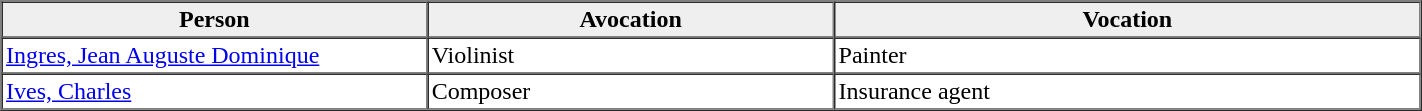<table border=1 cellpadding=2 cellspacing=0 width=75%>
<tr style="background:#efefef">
<th width=30%>Person</th>
<th>Avocation</th>
<th>Vocation</th>
</tr>
<tr>
<td><a href='#'>Ingres, Jean Auguste Dominique</a></td>
<td>Violinist</td>
<td>Painter</td>
</tr>
<tr>
<td><a href='#'>Ives, Charles</a></td>
<td>Composer</td>
<td>Insurance agent</td>
</tr>
</table>
